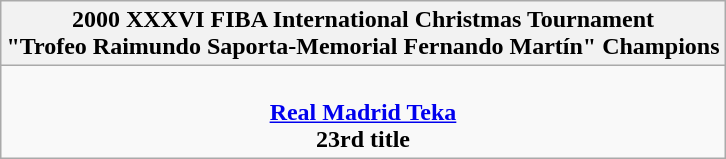<table class=wikitable style="text-align:center; margin:auto">
<tr>
<th>2000 XXXVI FIBA International Christmas Tournament<br>"Trofeo Raimundo Saporta-Memorial Fernando Martín" Champions</th>
</tr>
<tr>
<td><br> <strong><a href='#'>Real Madrid Teka</a></strong> <br> <strong>23rd title</strong></td>
</tr>
</table>
